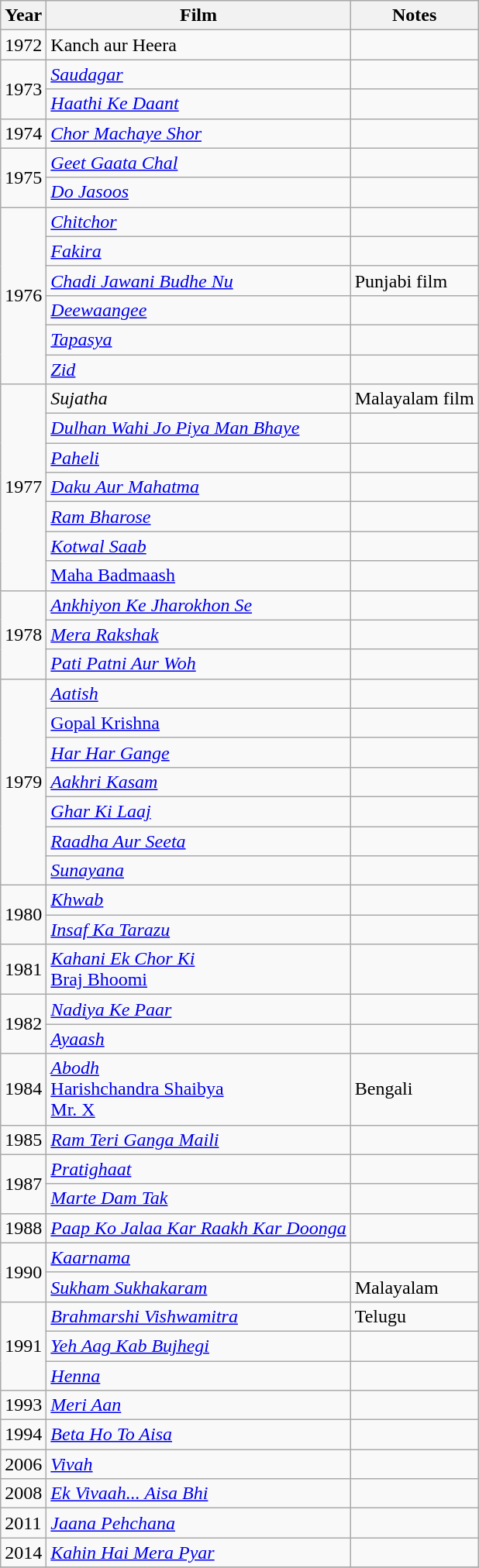<table class="wikitable sortable">
<tr>
<th>Year</th>
<th>Film</th>
<th>Notes</th>
</tr>
<tr>
<td>1972</td>
<td>Kanch aur Heera</td>
<td></td>
</tr>
<tr>
<td rowspan="2">1973</td>
<td><em><a href='#'>Saudagar</a></em></td>
<td></td>
</tr>
<tr>
<td><em><a href='#'>Haathi Ke Daant</a></em></td>
<td></td>
</tr>
<tr>
<td>1974</td>
<td><em><a href='#'>Chor Machaye Shor</a></em></td>
<td></td>
</tr>
<tr>
<td rowspan="2">1975</td>
<td><em><a href='#'>Geet Gaata Chal</a></em></td>
<td></td>
</tr>
<tr>
<td><em><a href='#'>Do Jasoos</a></em></td>
<td></td>
</tr>
<tr>
<td rowspan="6">1976</td>
<td><em><a href='#'>Chitchor</a></em></td>
<td></td>
</tr>
<tr>
<td><em><a href='#'>Fakira</a></em></td>
<td></td>
</tr>
<tr>
<td><em><a href='#'>Chadi Jawani Budhe Nu</a></em></td>
<td>Punjabi film</td>
</tr>
<tr>
<td><em><a href='#'>Deewaangee</a></em></td>
<td></td>
</tr>
<tr>
<td><em><a href='#'>Tapasya</a></em></td>
<td></td>
</tr>
<tr>
<td><em><a href='#'>Zid</a></em></td>
<td></td>
</tr>
<tr>
<td rowspan="7">1977</td>
<td><em>Sujatha</em></td>
<td>Malayalam film</td>
</tr>
<tr>
<td><em><a href='#'>Dulhan Wahi Jo Piya Man Bhaye</a></em></td>
<td></td>
</tr>
<tr>
<td><em><a href='#'>Paheli</a></em></td>
<td></td>
</tr>
<tr>
<td><em><a href='#'>Daku Aur Mahatma</a></em></td>
<td></td>
</tr>
<tr>
<td><em><a href='#'>Ram Bharose</a></em></td>
<td></td>
</tr>
<tr>
<td><em><a href='#'>Kotwal Saab</a></em></td>
<td></td>
</tr>
<tr>
<td><a href='#'>Maha Badmaash</a></td>
<td></td>
</tr>
<tr>
<td rowspan="3">1978</td>
<td><em><a href='#'>Ankhiyon Ke Jharokhon Se</a></em></td>
<td></td>
</tr>
<tr>
<td><em><a href='#'>Mera Rakshak</a></em></td>
<td></td>
</tr>
<tr>
<td><em><a href='#'>Pati Patni Aur Woh</a></em></td>
<td></td>
</tr>
<tr>
<td rowspan="7">1979</td>
<td><em><a href='#'>Aatish</a></em></td>
<td></td>
</tr>
<tr>
<td><a href='#'>Gopal Krishna</a></td>
<td></td>
</tr>
<tr>
<td><em><a href='#'>Har Har Gange</a></em></td>
<td></td>
</tr>
<tr>
<td><em><a href='#'>Aakhri Kasam</a></em></td>
<td></td>
</tr>
<tr>
<td><em><a href='#'>Ghar Ki Laaj</a></em></td>
<td></td>
</tr>
<tr>
<td><em><a href='#'>Raadha Aur Seeta</a></em></td>
<td></td>
</tr>
<tr>
<td><em><a href='#'>Sunayana</a></em></td>
<td></td>
</tr>
<tr>
<td rowspan="2">1980</td>
<td><em><a href='#'>Khwab</a></em></td>
<td></td>
</tr>
<tr>
<td><em><a href='#'>Insaf Ka Tarazu</a></em></td>
<td></td>
</tr>
<tr>
<td>1981</td>
<td><em><a href='#'>Kahani Ek Chor Ki</a></em><br><a href='#'>Braj Bhoomi</a></td>
<td></td>
</tr>
<tr>
<td rowspan="2">1982</td>
<td><em><a href='#'>Nadiya Ke Paar</a></em></td>
<td></td>
</tr>
<tr>
<td><em><a href='#'>Ayaash</a></em></td>
<td></td>
</tr>
<tr>
<td>1984</td>
<td><em><a href='#'>Abodh</a></em><br><a href='#'>Harishchandra Shaibya</a><br><a href='#'>Mr. X</a></td>
<td>Bengali</td>
</tr>
<tr>
<td>1985</td>
<td><em><a href='#'>Ram Teri Ganga Maili</a></em></td>
<td></td>
</tr>
<tr>
<td rowspan="2">1987</td>
<td><em><a href='#'>Pratighaat</a></em></td>
<td></td>
</tr>
<tr>
<td><em><a href='#'>Marte Dam Tak</a></em></td>
<td></td>
</tr>
<tr>
<td>1988</td>
<td><em><a href='#'>Paap Ko Jalaa Kar Raakh Kar Doonga</a></em></td>
<td></td>
</tr>
<tr>
<td rowspan="2">1990</td>
<td><em><a href='#'>Kaarnama</a></em></td>
<td></td>
</tr>
<tr>
<td><em><a href='#'>Sukham Sukhakaram</a></em></td>
<td>Malayalam</td>
</tr>
<tr>
<td rowspan="3">1991</td>
<td><em><a href='#'>Brahmarshi Vishwamitra</a></em></td>
<td>Telugu</td>
</tr>
<tr>
<td><em><a href='#'>Yeh Aag Kab Bujhegi</a></em></td>
<td></td>
</tr>
<tr>
<td><em><a href='#'>Henna</a></em></td>
<td></td>
</tr>
<tr>
<td>1993</td>
<td><em><a href='#'>Meri Aan</a></em></td>
<td></td>
</tr>
<tr>
<td>1994</td>
<td><em><a href='#'>Beta Ho To Aisa</a></em></td>
<td></td>
</tr>
<tr>
<td>2006</td>
<td><em><a href='#'>Vivah</a></em></td>
<td></td>
</tr>
<tr>
<td>2008</td>
<td><em><a href='#'>Ek Vivaah... Aisa Bhi</a></em></td>
<td></td>
</tr>
<tr>
<td>2011</td>
<td><em><a href='#'>Jaana Pehchana</a></em></td>
<td></td>
</tr>
<tr>
<td>2014</td>
<td><em><a href='#'>Kahin Hai Mera Pyar</a></em></td>
<td></td>
</tr>
<tr>
</tr>
</table>
